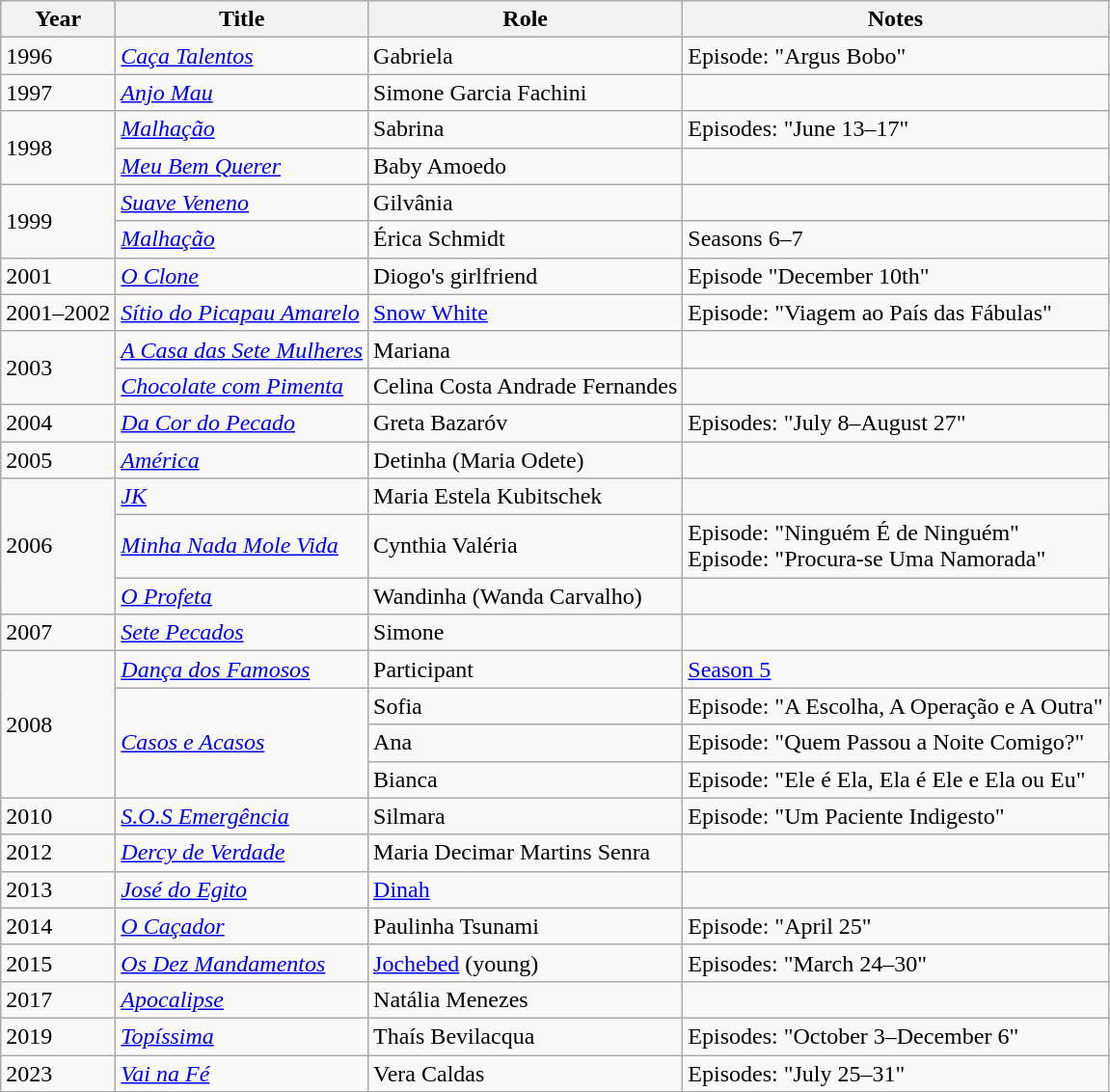<table class="wikitable">
<tr>
<th>Year</th>
<th>Title</th>
<th>Role</th>
<th>Notes</th>
</tr>
<tr>
<td>1996</td>
<td><em><a href='#'>Caça Talentos</a></em></td>
<td>Gabriela</td>
<td>Episode: "Argus Bobo"</td>
</tr>
<tr>
<td>1997</td>
<td><em><a href='#'>Anjo Mau</a></em></td>
<td>Simone Garcia Fachini</td>
<td></td>
</tr>
<tr>
<td rowspan="2">1998</td>
<td><em><a href='#'>Malhação</a></em></td>
<td>Sabrina</td>
<td>Episodes: "June 13–17"</td>
</tr>
<tr>
<td><em><a href='#'>Meu Bem Querer</a></em></td>
<td>Baby Amoedo</td>
<td></td>
</tr>
<tr>
<td rowspan="2">1999</td>
<td><em><a href='#'>Suave Veneno</a></em></td>
<td>Gilvânia</td>
<td></td>
</tr>
<tr>
<td><em><a href='#'>Malhação</a></em></td>
<td>Érica Schmidt</td>
<td>Seasons 6–7</td>
</tr>
<tr>
<td>2001</td>
<td><em><a href='#'>O Clone</a></em></td>
<td>Diogo's girlfriend</td>
<td>Episode "December 10th"</td>
</tr>
<tr>
<td>2001–2002</td>
<td><em><a href='#'>Sítio do Picapau Amarelo</a></em></td>
<td><a href='#'>Snow White</a></td>
<td>Episode: "Viagem ao País das Fábulas"</td>
</tr>
<tr>
<td rowspan="2">2003</td>
<td><em><a href='#'>A Casa das Sete Mulheres</a></em></td>
<td>Mariana</td>
<td></td>
</tr>
<tr>
<td><em><a href='#'>Chocolate com Pimenta</a></em></td>
<td>Celina Costa Andrade Fernandes</td>
<td></td>
</tr>
<tr>
<td>2004</td>
<td><em><a href='#'>Da Cor do Pecado</a></em></td>
<td>Greta Bazaróv</td>
<td>Episodes: "July 8–August 27"</td>
</tr>
<tr>
<td>2005</td>
<td><em><a href='#'>América</a></em></td>
<td>Detinha (Maria Odete)</td>
<td></td>
</tr>
<tr>
<td rowspan="3">2006</td>
<td><em><a href='#'>JK</a></em></td>
<td>Maria Estela Kubitschek</td>
<td></td>
</tr>
<tr>
<td><em><a href='#'>Minha Nada Mole Vida</a></em></td>
<td>Cynthia Valéria</td>
<td>Episode: "Ninguém É de Ninguém"<br>Episode: "Procura-se Uma Namorada"</td>
</tr>
<tr>
<td><em><a href='#'>O Profeta</a></em></td>
<td>Wandinha (Wanda Carvalho)</td>
<td></td>
</tr>
<tr>
<td>2007</td>
<td><em><a href='#'>Sete Pecados</a></em></td>
<td>Simone</td>
<td></td>
</tr>
<tr>
<td rowspan="4">2008</td>
<td><em><a href='#'>Dança dos Famosos</a></em></td>
<td>Participant</td>
<td><a href='#'>Season 5</a></td>
</tr>
<tr>
<td rowspan="3"><em><a href='#'>Casos e Acasos</a></em></td>
<td>Sofia</td>
<td>Episode: "A Escolha, A Operação e A Outra"</td>
</tr>
<tr>
<td>Ana</td>
<td>Episode: "Quem Passou a Noite Comigo?"</td>
</tr>
<tr>
<td>Bianca</td>
<td>Episode: "Ele é Ela, Ela é Ele e Ela ou Eu"</td>
</tr>
<tr>
<td>2010</td>
<td><em><a href='#'>S.O.S Emergência</a></em></td>
<td>Silmara</td>
<td>Episode: "Um Paciente Indigesto"</td>
</tr>
<tr>
<td>2012</td>
<td><em><a href='#'>Dercy de Verdade</a></em></td>
<td>Maria Decimar Martins Senra</td>
<td></td>
</tr>
<tr>
<td>2013</td>
<td><em><a href='#'>José do Egito</a></em></td>
<td><a href='#'>Dinah</a></td>
<td></td>
</tr>
<tr>
<td>2014</td>
<td><em><a href='#'>O Caçador</a></em></td>
<td>Paulinha Tsunami</td>
<td>Episode: "April 25"</td>
</tr>
<tr>
<td>2015</td>
<td><em><a href='#'>Os Dez Mandamentos</a></em></td>
<td><a href='#'>Jochebed</a> (young)</td>
<td>Episodes: "March 24–30"</td>
</tr>
<tr>
<td>2017</td>
<td><em><a href='#'>Apocalipse</a></em></td>
<td>Natália Menezes</td>
<td></td>
</tr>
<tr>
<td>2019</td>
<td><em><a href='#'>Topíssima</a></em></td>
<td>Thaís Bevilacqua</td>
<td>Episodes: "October 3–December 6"</td>
</tr>
<tr>
<td>2023</td>
<td><em><a href='#'>Vai na Fé</a></em></td>
<td>Vera Caldas</td>
<td>Episodes: "July 25–31"</td>
</tr>
</table>
